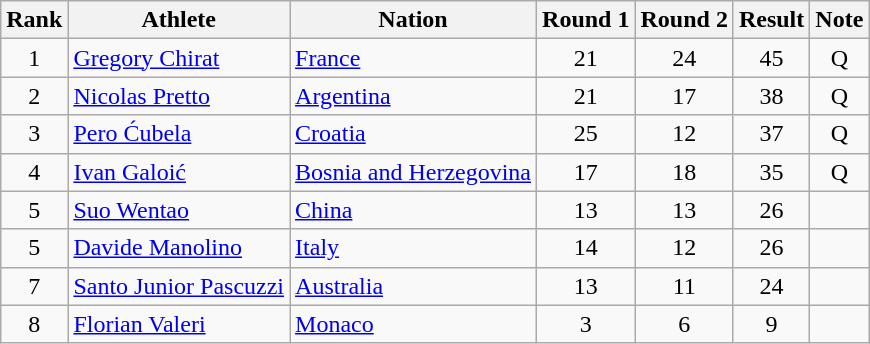<table class="wikitable sortable" style="text-align:center">
<tr>
<th>Rank</th>
<th>Athlete</th>
<th>Nation</th>
<th>Round 1</th>
<th>Round 2</th>
<th>Result</th>
<th>Note</th>
</tr>
<tr>
<td>1</td>
<td align=left><a href='#'>Gregory Chirat</a></td>
<td align=left> <a href='#'>France</a></td>
<td>21</td>
<td>24</td>
<td>45</td>
<td>Q</td>
</tr>
<tr>
<td>2</td>
<td align=left><a href='#'>Nicolas Pretto</a></td>
<td align=left> <a href='#'>Argentina</a></td>
<td>21</td>
<td>17</td>
<td>38</td>
<td>Q</td>
</tr>
<tr>
<td>3</td>
<td align=left><a href='#'>Pero Ćubela</a></td>
<td align=left> <a href='#'>Croatia</a></td>
<td>25</td>
<td>12</td>
<td>37</td>
<td>Q</td>
</tr>
<tr>
<td>4</td>
<td align=left><a href='#'>Ivan Galoić</a></td>
<td align=left> <a href='#'>Bosnia and Herzegovina</a></td>
<td>17</td>
<td>18</td>
<td>35</td>
<td>Q</td>
</tr>
<tr>
<td>5</td>
<td align=left><a href='#'>Suo Wentao</a></td>
<td align=left> <a href='#'>China</a></td>
<td>13</td>
<td>13</td>
<td>26</td>
<td></td>
</tr>
<tr>
<td>5</td>
<td align=left><a href='#'>Davide Manolino</a></td>
<td align=left> <a href='#'>Italy</a></td>
<td>14</td>
<td>12</td>
<td>26</td>
<td></td>
</tr>
<tr>
<td>7</td>
<td align=left><a href='#'>Santo Junior Pascuzzi</a></td>
<td align=left> <a href='#'>Australia</a></td>
<td>13</td>
<td>11</td>
<td>24</td>
<td></td>
</tr>
<tr>
<td>8</td>
<td align=left><a href='#'>Florian Valeri</a></td>
<td align=left> <a href='#'>Monaco</a></td>
<td>3</td>
<td>6</td>
<td>9</td>
<td></td>
</tr>
</table>
